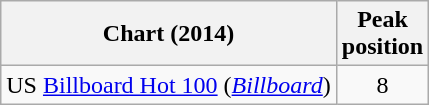<table class="wikitable">
<tr>
<th>Chart (2014)</th>
<th>Peak<br>position</th>
</tr>
<tr>
<td>US <a href='#'>Billboard Hot 100</a> (<em><a href='#'>Billboard</a></em>)</td>
<td style="text-align:center;">8</td>
</tr>
</table>
